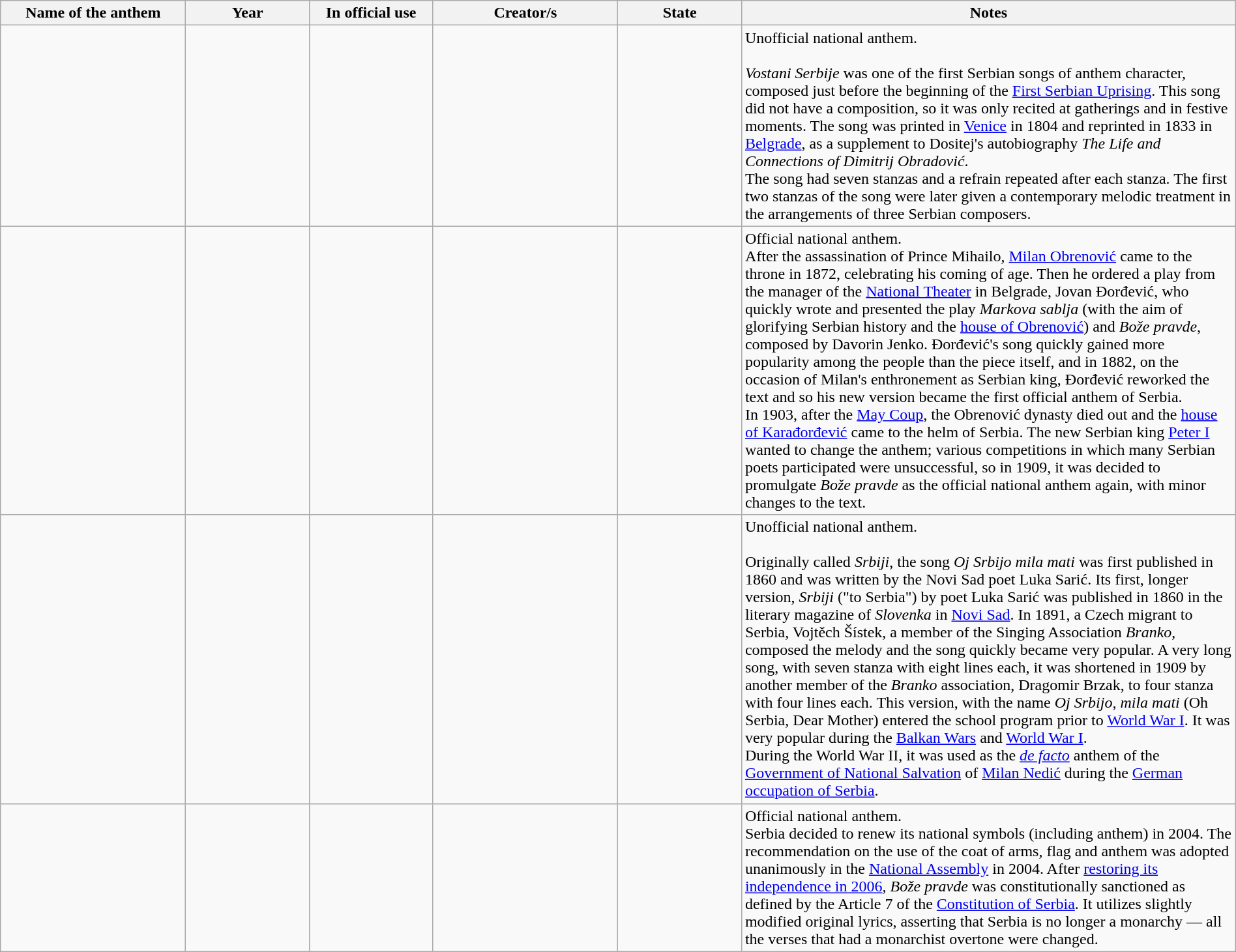<table class="wikitable" style="margin:1em auto;">
<tr>
<th width="15%">Name of the anthem</th>
<th width="10%">Year</th>
<th width="10%">In official use</th>
<th width="15%">Creator/s</th>
<th width="10%">State</th>
<th>Notes</th>
</tr>
<tr>
<td></td>
<td></td>
<td></td>
<td></td>
<td></td>
<td>Unofficial national anthem.<br><br><em>Vostani Serbije</em> was one of the first Serbian songs of anthem character, composed just before the beginning of the <a href='#'>First Serbian Uprising</a>. This song did not have a composition, so it was only recited at gatherings and in festive moments. The song was printed in <a href='#'>Venice</a> in 1804 and reprinted in 1833 in <a href='#'>Belgrade</a>, as a supplement to Dositej's autobiography <em>The Life and Connections of Dimitrij Obradović</em>.<br>The song had seven stanzas and a refrain repeated after each stanza. The first two stanzas of the song were later given a contemporary melodic treatment in the arrangements of three Serbian composers.</td>
</tr>
<tr>
<td></td>
<td></td>
<td></td>
<td></td>
<td></td>
<td>Official national anthem. <br>After the assassination of Prince Mihailo, <a href='#'>Milan Obrenović</a> came to the throne in 1872, celebrating his coming of age. Then he ordered a play from the manager of the <a href='#'>National Theater</a> in Belgrade, Jovan Đorđević, who quickly wrote and presented the play <em>Markova sablja</em> (with the aim of glorifying Serbian history and the <a href='#'>house of Obrenović</a>) and <em>Bože pravde</em>, composed by Davorin Jenko. Đorđević's song quickly gained more popularity among the people than the piece itself, and in 1882, on the occasion of Milan's enthronement as Serbian king, Đorđević reworked the text and so his new version became the first official anthem of Serbia.<br>In 1903, after the <a href='#'>May Coup</a>, the Obrenović dynasty died out and the <a href='#'>house of Karađorđević</a> came to the helm of Serbia. The new Serbian king <a href='#'>Peter I</a> wanted to change the anthem; various competitions in which many Serbian poets participated were  unsuccessful, so in 1909, it was decided to promulgate <em>Bože pravde</em> as the official national anthem again, with minor changes to the text.</td>
</tr>
<tr>
<td></td>
<td></td>
<td></td>
<td></td>
<td></td>
<td>Unofficial national anthem.<br><br>Originally called <em>Srbiji</em>, the song <em>Oj Srbijo mila mati</em> was first published in 1860 and was written by the Novi Sad poet Luka Sarić. Its first, longer version, <em>Srbiji</em> ("to Serbia") by poet Luka Sarić was published in 1860 in the literary magazine of <em>Slovenka</em> in <a href='#'>Novi Sad</a>. In 1891, a Czech migrant to Serbia, Vojtěch Šístek, a member of the Singing Association <em>Branko</em>, composed the melody and the song quickly became very popular. A very long song, with seven stanza with eight lines each, it was shortened in 1909 by another member of the <em>Branko</em> association, Dragomir Brzak, to four stanza with four lines each. This version, with the name <em>Oj Srbijo, mila mati</em> (Oh Serbia, Dear Mother) entered the school program prior to <a href='#'>World War I</a>. It was very popular during the <a href='#'>Balkan Wars</a> and <a href='#'>World War I</a>.<br>During the World War II, it was used as the <em><a href='#'>de facto</a></em> anthem of the <a href='#'>Government of National Salvation</a> of <a href='#'>Milan Nedić</a> during the <a href='#'>German occupation of Serbia</a>.</td>
</tr>
<tr>
<td></td>
<td></td>
<td></td>
<td></td>
<td></td>
<td>Official national anthem. <br>Serbia decided to renew its national symbols (including anthem) in 2004. The recommendation on the use of the coat of arms, flag and anthem was adopted unanimously in the <a href='#'>National Assembly</a> in 2004. After <a href='#'>restoring its independence in 2006</a>, <em>Bože pravde</em> was constitutionally sanctioned as defined by the Article 7 of the <a href='#'>Constitution of Serbia</a>. It utilizes slightly modified original lyrics, asserting that Serbia is no longer a monarchy — all the verses that had a monarchist overtone were changed.</td>
</tr>
</table>
